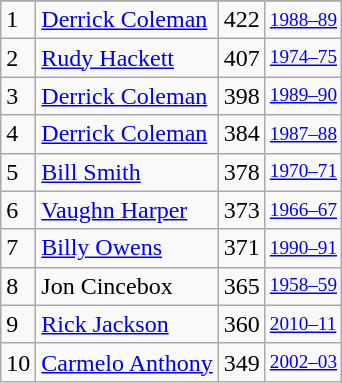<table class="wikitable">
<tr>
</tr>
<tr>
<td>1</td>
<td><a href='#'>Derrick Coleman</a></td>
<td>422</td>
<td style="font-size:80%;"><a href='#'>1988–89</a></td>
</tr>
<tr>
<td>2</td>
<td><a href='#'>Rudy Hackett</a></td>
<td>407</td>
<td style="font-size:80%;"><a href='#'>1974–75</a></td>
</tr>
<tr>
<td>3</td>
<td><a href='#'>Derrick Coleman</a></td>
<td>398</td>
<td style="font-size:80%;"><a href='#'>1989–90</a></td>
</tr>
<tr>
<td>4</td>
<td><a href='#'>Derrick Coleman</a></td>
<td>384</td>
<td style="font-size:80%;"><a href='#'>1987–88</a></td>
</tr>
<tr>
<td>5</td>
<td><a href='#'>Bill Smith</a></td>
<td>378</td>
<td style="font-size:80%;"><a href='#'>1970–71</a></td>
</tr>
<tr>
<td>6</td>
<td><a href='#'>Vaughn Harper</a></td>
<td>373</td>
<td style="font-size:80%;"><a href='#'>1966–67</a></td>
</tr>
<tr>
<td>7</td>
<td><a href='#'>Billy Owens</a></td>
<td>371</td>
<td style="font-size:80%;"><a href='#'>1990–91</a></td>
</tr>
<tr>
<td>8</td>
<td>Jon Cincebox</td>
<td>365</td>
<td style="font-size:80%;"><a href='#'>1958–59</a></td>
</tr>
<tr>
<td>9</td>
<td><a href='#'>Rick Jackson</a></td>
<td>360</td>
<td style="font-size:80%;"><a href='#'>2010–11</a></td>
</tr>
<tr>
<td>10</td>
<td><a href='#'>Carmelo Anthony</a></td>
<td>349</td>
<td style="font-size:80%;"><a href='#'>2002–03</a></td>
</tr>
</table>
